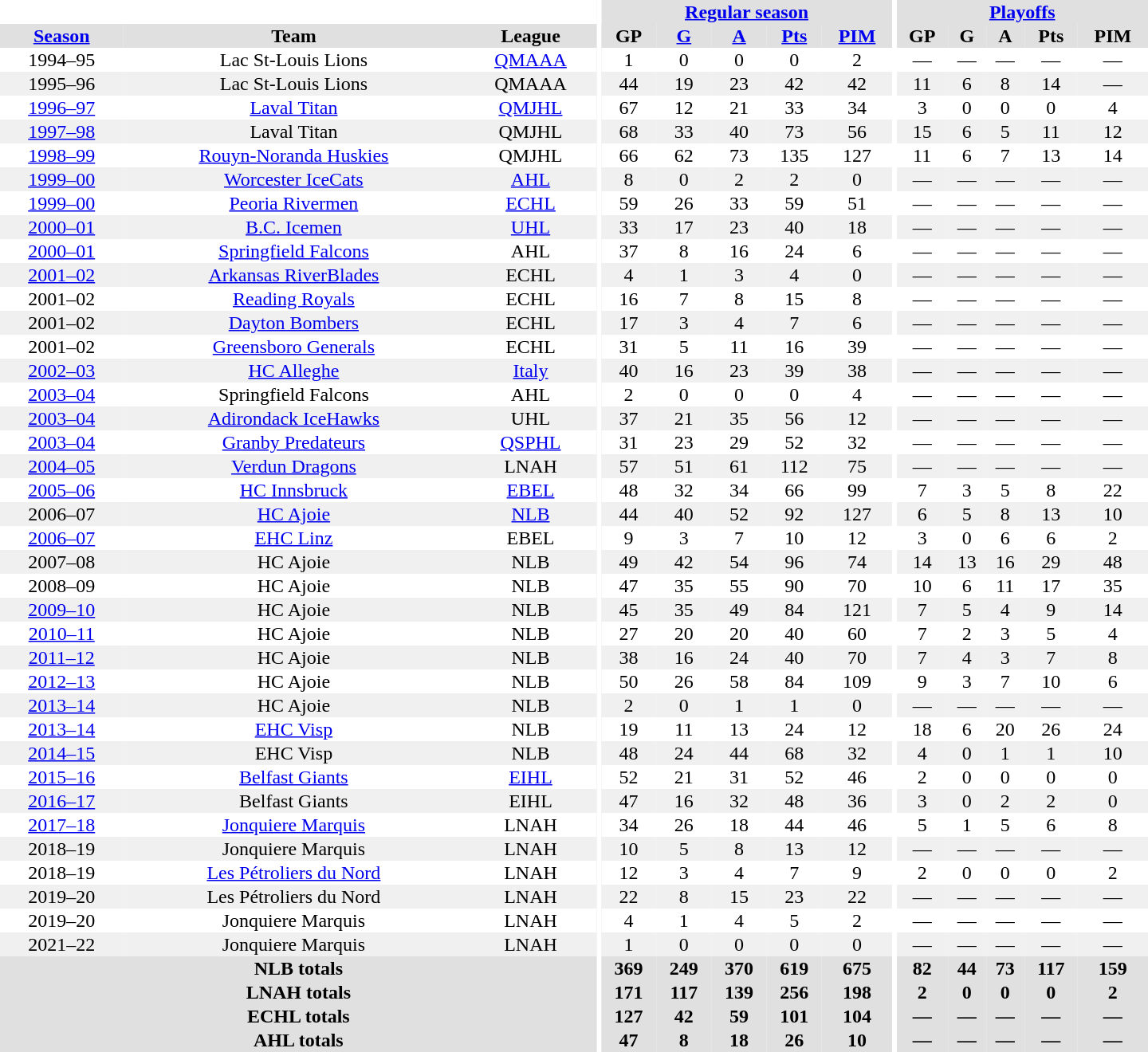<table border="0" cellpadding="1" cellspacing="0" style="text-align:center; width:60em">
<tr bgcolor="#e0e0e0">
<th colspan="3" bgcolor="#ffffff"></th>
<th rowspan="99" bgcolor="#ffffff"></th>
<th colspan="5"><a href='#'>Regular season</a></th>
<th rowspan="99" bgcolor="#ffffff"></th>
<th colspan="5"><a href='#'>Playoffs</a></th>
</tr>
<tr bgcolor="#e0e0e0">
<th><a href='#'>Season</a></th>
<th>Team</th>
<th>League</th>
<th>GP</th>
<th><a href='#'>G</a></th>
<th><a href='#'>A</a></th>
<th><a href='#'>Pts</a></th>
<th><a href='#'>PIM</a></th>
<th>GP</th>
<th>G</th>
<th>A</th>
<th>Pts</th>
<th>PIM</th>
</tr>
<tr>
<td 1994–95 QMAAA season>1994–95</td>
<td>Lac St-Louis Lions</td>
<td><a href='#'>QMAAA</a></td>
<td>1</td>
<td>0</td>
<td>0</td>
<td>0</td>
<td>2</td>
<td>—</td>
<td>—</td>
<td>—</td>
<td>—</td>
<td>—</td>
</tr>
<tr bgcolor="#f0f0f0">
<td 1995–96 QMAAA season>1995–96</td>
<td>Lac St-Louis Lions</td>
<td>QMAAA</td>
<td>44</td>
<td>19</td>
<td>23</td>
<td>42</td>
<td>42</td>
<td>11</td>
<td>6</td>
<td>8</td>
<td>14</td>
<td>—</td>
</tr>
<tr>
<td><a href='#'>1996–97</a></td>
<td><a href='#'>Laval Titan</a></td>
<td><a href='#'>QMJHL</a></td>
<td>67</td>
<td>12</td>
<td>21</td>
<td>33</td>
<td>34</td>
<td>3</td>
<td>0</td>
<td>0</td>
<td>0</td>
<td>4</td>
</tr>
<tr bgcolor="#f0f0f0">
<td><a href='#'>1997–98</a></td>
<td>Laval Titan</td>
<td>QMJHL</td>
<td>68</td>
<td>33</td>
<td>40</td>
<td>73</td>
<td>56</td>
<td>15</td>
<td>6</td>
<td>5</td>
<td>11</td>
<td>12</td>
</tr>
<tr>
<td><a href='#'>1998–99</a></td>
<td><a href='#'>Rouyn-Noranda Huskies</a></td>
<td>QMJHL</td>
<td>66</td>
<td>62</td>
<td>73</td>
<td>135</td>
<td>127</td>
<td>11</td>
<td>6</td>
<td>7</td>
<td>13</td>
<td>14</td>
</tr>
<tr bgcolor="#f0f0f0">
<td><a href='#'>1999–00</a></td>
<td><a href='#'>Worcester IceCats</a></td>
<td><a href='#'>AHL</a></td>
<td>8</td>
<td>0</td>
<td>2</td>
<td>2</td>
<td>0</td>
<td>—</td>
<td>—</td>
<td>—</td>
<td>—</td>
<td>—</td>
</tr>
<tr>
<td><a href='#'>1999–00</a></td>
<td><a href='#'>Peoria Rivermen</a></td>
<td><a href='#'>ECHL</a></td>
<td>59</td>
<td>26</td>
<td>33</td>
<td>59</td>
<td>51</td>
<td>—</td>
<td>—</td>
<td>—</td>
<td>—</td>
<td>—</td>
</tr>
<tr bgcolor="#f0f0f0">
<td><a href='#'>2000–01</a></td>
<td><a href='#'>B.C. Icemen</a></td>
<td><a href='#'>UHL</a></td>
<td>33</td>
<td>17</td>
<td>23</td>
<td>40</td>
<td>18</td>
<td>—</td>
<td>—</td>
<td>—</td>
<td>—</td>
<td>—</td>
</tr>
<tr>
<td><a href='#'>2000–01</a></td>
<td><a href='#'>Springfield Falcons</a></td>
<td>AHL</td>
<td>37</td>
<td>8</td>
<td>16</td>
<td>24</td>
<td>6</td>
<td>—</td>
<td>—</td>
<td>—</td>
<td>—</td>
<td>—</td>
</tr>
<tr bgcolor="#f0f0f0">
<td><a href='#'>2001–02</a></td>
<td><a href='#'>Arkansas RiverBlades</a></td>
<td>ECHL</td>
<td>4</td>
<td>1</td>
<td>3</td>
<td>4</td>
<td>0</td>
<td>—</td>
<td>—</td>
<td>—</td>
<td>—</td>
<td>—</td>
</tr>
<tr>
<td>2001–02</td>
<td><a href='#'>Reading Royals</a></td>
<td>ECHL</td>
<td>16</td>
<td>7</td>
<td>8</td>
<td>15</td>
<td>8</td>
<td>—</td>
<td>—</td>
<td>—</td>
<td>—</td>
<td>—</td>
</tr>
<tr bgcolor="#f0f0f0">
<td>2001–02</td>
<td><a href='#'>Dayton Bombers</a></td>
<td>ECHL</td>
<td>17</td>
<td>3</td>
<td>4</td>
<td>7</td>
<td>6</td>
<td>—</td>
<td>—</td>
<td>—</td>
<td>—</td>
<td>—</td>
</tr>
<tr>
<td>2001–02</td>
<td><a href='#'>Greensboro Generals</a></td>
<td>ECHL</td>
<td>31</td>
<td>5</td>
<td>11</td>
<td>16</td>
<td>39</td>
<td>—</td>
<td>—</td>
<td>—</td>
<td>—</td>
<td>—</td>
</tr>
<tr bgcolor="#f0f0f0">
<td><a href='#'>2002–03</a></td>
<td><a href='#'>HC Alleghe</a></td>
<td><a href='#'>Italy</a></td>
<td>40</td>
<td>16</td>
<td>23</td>
<td>39</td>
<td>38</td>
<td>—</td>
<td>—</td>
<td>—</td>
<td>—</td>
<td>—</td>
</tr>
<tr>
<td><a href='#'>2003–04</a></td>
<td>Springfield Falcons</td>
<td>AHL</td>
<td>2</td>
<td>0</td>
<td>0</td>
<td>0</td>
<td>4</td>
<td>—</td>
<td>—</td>
<td>—</td>
<td>—</td>
<td>—</td>
</tr>
<tr bgcolor="#f0f0f0">
<td><a href='#'>2003–04</a></td>
<td><a href='#'>Adirondack IceHawks</a></td>
<td>UHL</td>
<td>37</td>
<td>21</td>
<td>35</td>
<td>56</td>
<td>12</td>
<td>—</td>
<td>—</td>
<td>—</td>
<td>—</td>
<td>—</td>
</tr>
<tr>
<td><a href='#'>2003–04</a></td>
<td><a href='#'>Granby Predateurs</a></td>
<td><a href='#'>QSPHL</a></td>
<td>31</td>
<td>23</td>
<td>29</td>
<td>52</td>
<td>32</td>
<td>—</td>
<td>—</td>
<td>—</td>
<td>—</td>
<td>—</td>
</tr>
<tr bgcolor="#f0f0f0">
<td><a href='#'>2004–05</a></td>
<td><a href='#'>Verdun Dragons</a></td>
<td>LNAH</td>
<td>57</td>
<td>51</td>
<td>61</td>
<td>112</td>
<td>75</td>
<td>—</td>
<td>—</td>
<td>—</td>
<td>—</td>
<td>—</td>
</tr>
<tr>
<td><a href='#'>2005–06</a></td>
<td><a href='#'>HC Innsbruck</a></td>
<td><a href='#'>EBEL</a></td>
<td>48</td>
<td>32</td>
<td>34</td>
<td>66</td>
<td>99</td>
<td>7</td>
<td>3</td>
<td>5</td>
<td>8</td>
<td>22</td>
</tr>
<tr bgcolor="#f0f0f0">
<td 2006–07 Nationalliga B season>2006–07</td>
<td><a href='#'>HC Ajoie</a></td>
<td><a href='#'>NLB</a></td>
<td>44</td>
<td>40</td>
<td>52</td>
<td>92</td>
<td>127</td>
<td>6</td>
<td>5</td>
<td>8</td>
<td>13</td>
<td>10</td>
</tr>
<tr>
<td><a href='#'>2006–07</a></td>
<td><a href='#'>EHC Linz</a></td>
<td>EBEL</td>
<td>9</td>
<td>3</td>
<td>7</td>
<td>10</td>
<td>12</td>
<td>3</td>
<td>0</td>
<td>6</td>
<td>6</td>
<td>2</td>
</tr>
<tr bgcolor="#f0f0f0">
<td 2007–08 National League B season>2007–08</td>
<td>HC Ajoie</td>
<td>NLB</td>
<td>49</td>
<td>42</td>
<td>54</td>
<td>96</td>
<td>74</td>
<td>14</td>
<td>13</td>
<td>16</td>
<td>29</td>
<td>48</td>
</tr>
<tr>
<td 2008–09 National League B season>2008–09</td>
<td>HC Ajoie</td>
<td>NLB</td>
<td>47</td>
<td>35</td>
<td>55</td>
<td>90</td>
<td>70</td>
<td>10</td>
<td>6</td>
<td>11</td>
<td>17</td>
<td>35</td>
</tr>
<tr bgcolor="#f0f0f0">
<td><a href='#'>2009–10</a></td>
<td>HC Ajoie</td>
<td>NLB</td>
<td>45</td>
<td>35</td>
<td>49</td>
<td>84</td>
<td>121</td>
<td>7</td>
<td>5</td>
<td>4</td>
<td>9</td>
<td>14</td>
</tr>
<tr>
<td><a href='#'>2010–11</a></td>
<td>HC Ajoie</td>
<td>NLB</td>
<td>27</td>
<td>20</td>
<td>20</td>
<td>40</td>
<td>60</td>
<td>7</td>
<td>2</td>
<td>3</td>
<td>5</td>
<td>4</td>
</tr>
<tr bgcolor="#f0f0f0">
<td><a href='#'>2011–12</a></td>
<td>HC Ajoie</td>
<td>NLB</td>
<td>38</td>
<td>16</td>
<td>24</td>
<td>40</td>
<td>70</td>
<td>7</td>
<td>4</td>
<td>3</td>
<td>7</td>
<td>8</td>
</tr>
<tr>
<td><a href='#'>2012–13</a></td>
<td>HC Ajoie</td>
<td>NLB</td>
<td>50</td>
<td>26</td>
<td>58</td>
<td>84</td>
<td>109</td>
<td>9</td>
<td>3</td>
<td>7</td>
<td>10</td>
<td>6</td>
</tr>
<tr bgcolor="#f0f0f0">
<td><a href='#'>2013–14</a></td>
<td>HC Ajoie</td>
<td>NLB</td>
<td>2</td>
<td>0</td>
<td>1</td>
<td>1</td>
<td>0</td>
<td>—</td>
<td>—</td>
<td>—</td>
<td>—</td>
<td>—</td>
</tr>
<tr>
<td><a href='#'>2013–14</a></td>
<td><a href='#'>EHC Visp</a></td>
<td>NLB</td>
<td>19</td>
<td>11</td>
<td>13</td>
<td>24</td>
<td>12</td>
<td>18</td>
<td>6</td>
<td>20</td>
<td>26</td>
<td>24</td>
</tr>
<tr bgcolor="#f0f0f0">
<td><a href='#'>2014–15</a></td>
<td>EHC Visp</td>
<td>NLB</td>
<td>48</td>
<td>24</td>
<td>44</td>
<td>68</td>
<td>32</td>
<td>4</td>
<td>0</td>
<td>1</td>
<td>1</td>
<td>10</td>
</tr>
<tr>
<td><a href='#'>2015–16</a></td>
<td><a href='#'>Belfast Giants</a></td>
<td><a href='#'>EIHL</a></td>
<td>52</td>
<td>21</td>
<td>31</td>
<td>52</td>
<td>46</td>
<td>2</td>
<td>0</td>
<td>0</td>
<td>0</td>
<td>0</td>
</tr>
<tr bgcolor="#f0f0f0">
<td><a href='#'>2016–17</a></td>
<td>Belfast Giants</td>
<td>EIHL</td>
<td>47</td>
<td>16</td>
<td>32</td>
<td>48</td>
<td>36</td>
<td>3</td>
<td>0</td>
<td>2</td>
<td>2</td>
<td>0</td>
</tr>
<tr>
<td><a href='#'>2017–18</a></td>
<td><a href='#'>Jonquiere Marquis</a></td>
<td>LNAH</td>
<td>34</td>
<td>26</td>
<td>18</td>
<td>44</td>
<td>46</td>
<td>5</td>
<td>1</td>
<td>5</td>
<td>6</td>
<td>8</td>
</tr>
<tr bgcolor="#f0f0f0">
<td 2018–19 LNAH season>2018–19</td>
<td>Jonquiere Marquis</td>
<td>LNAH</td>
<td>10</td>
<td>5</td>
<td>8</td>
<td>13</td>
<td>12</td>
<td>—</td>
<td>—</td>
<td>—</td>
<td>—</td>
<td>—</td>
</tr>
<tr>
<td 2018–19 LNAH season>2018–19</td>
<td><a href='#'>Les Pétroliers du Nord</a></td>
<td>LNAH</td>
<td>12</td>
<td>3</td>
<td>4</td>
<td>7</td>
<td>9</td>
<td>2</td>
<td>0</td>
<td>0</td>
<td>0</td>
<td>2</td>
</tr>
<tr bgcolor="#f0f0f0">
<td 2019–20 LNAH season>2019–20</td>
<td>Les Pétroliers du Nord</td>
<td>LNAH</td>
<td>22</td>
<td>8</td>
<td>15</td>
<td>23</td>
<td>22</td>
<td>—</td>
<td>—</td>
<td>—</td>
<td>—</td>
<td>—</td>
</tr>
<tr>
<td>2019–20</td>
<td>Jonquiere Marquis</td>
<td>LNAH</td>
<td>4</td>
<td>1</td>
<td>4</td>
<td>5</td>
<td>2</td>
<td>—</td>
<td>—</td>
<td>—</td>
<td>—</td>
<td>—</td>
</tr>
<tr>
</tr>
<tr bgcolor="#f0f0f0">
<td 2021–22 LNAH season>2021–22</td>
<td>Jonquiere Marquis</td>
<td>LNAH</td>
<td>1</td>
<td>0</td>
<td>0</td>
<td>0</td>
<td>0</td>
<td>—</td>
<td>—</td>
<td>—</td>
<td>—</td>
<td>—</td>
</tr>
<tr ALIGN="center" bgcolor="#e0e0e0">
<th colspan="3">NLB totals</th>
<th ALIGN="center">369</th>
<th ALIGN="center">249</th>
<th ALIGN="center">370</th>
<th ALIGN="center">619</th>
<th ALIGN="center">675</th>
<th ALIGN="center">82</th>
<th ALIGN="center">44</th>
<th ALIGN="center">73</th>
<th ALIGN="center">117</th>
<th ALIGN="center">159</th>
</tr>
<tr ALIGN="center" bgcolor="#e0e0e0">
<th colspan="3">LNAH totals</th>
<th ALIGN="center">171</th>
<th ALIGN="center">117</th>
<th ALIGN="center">139</th>
<th ALIGN="center">256</th>
<th ALIGN="center">198</th>
<th ALIGN="center">2</th>
<th ALIGN="center">0</th>
<th ALIGN="center">0</th>
<th ALIGN="center">0</th>
<th ALIGN="center">2</th>
</tr>
<tr ALIGN="center" bgcolor="#e0e0e0">
<th colspan="3">ECHL totals</th>
<th ALIGN="center">127</th>
<th ALIGN="center">42</th>
<th ALIGN="center">59</th>
<th ALIGN="center">101</th>
<th ALIGN="center">104</th>
<th ALIGN="center">—</th>
<th ALIGN="center">—</th>
<th ALIGN="center">—</th>
<th ALIGN="center">—</th>
<th ALIGN="center">—</th>
</tr>
<tr ALIGN="center" bgcolor="#e0e0e0">
<th colspan="3">AHL totals</th>
<th ALIGN="center">47</th>
<th ALIGN="center">8</th>
<th ALIGN="center">18</th>
<th ALIGN="center">26</th>
<th ALIGN="center">10</th>
<th ALIGN="center">—</th>
<th ALIGN="center">—</th>
<th ALIGN="center">—</th>
<th ALIGN="center">—</th>
<th ALIGN="center">—</th>
</tr>
<tr>
</tr>
</table>
